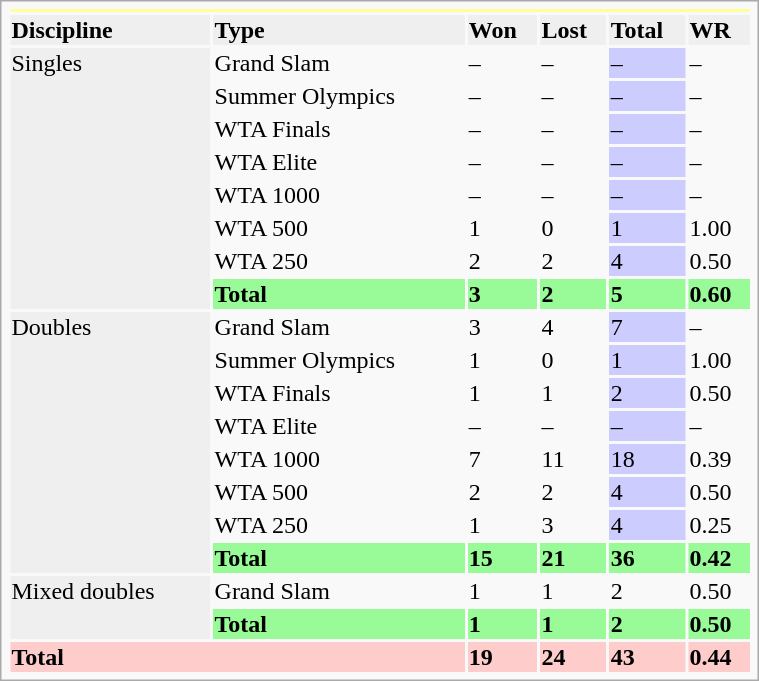<table class="infobox vcard vevent nowrap" width="40%">
<tr bgcolor=FFFF99>
<th colspan=6></th>
</tr>
<tr style=background:#efefef;font-weight:bold>
<td>Discipline</td>
<td>Type</td>
<td>Won</td>
<td>Lost</td>
<td>Total</td>
<td>WR</td>
</tr>
<tr>
<td rowspan="8" bgcolor="efefef">Singles</td>
<td>Grand Slam</td>
<td>–</td>
<td>–</td>
<td bgcolor="CCCCFF">–</td>
<td>–</td>
</tr>
<tr>
<td>Summer Olympics</td>
<td>–</td>
<td>–</td>
<td bgcolor="CCCCFF">–</td>
<td>–</td>
</tr>
<tr>
<td>WTA Finals</td>
<td>–</td>
<td>–</td>
<td bgcolor="CCCCFF">–</td>
<td>–</td>
</tr>
<tr>
<td>WTA Elite</td>
<td>–</td>
<td>–</td>
<td bgcolor="CCCCFF">–</td>
<td>–</td>
</tr>
<tr>
<td>WTA 1000</td>
<td>–</td>
<td>–</td>
<td bgcolor="CCCCFF">–</td>
<td>–</td>
</tr>
<tr>
<td>WTA 500</td>
<td>1</td>
<td>0</td>
<td bgcolor="CCCCFF">1</td>
<td>1.00</td>
</tr>
<tr>
<td>WTA 250</td>
<td>2</td>
<td>2</td>
<td bgcolor="CCCCFF">4</td>
<td>0.50</td>
</tr>
<tr style=background:#98FB98;font-weight:bold>
<td><strong>Total</strong></td>
<td>3</td>
<td>2</td>
<td>5</td>
<td>0.60</td>
</tr>
<tr>
<td rowspan="8" bgcolor="efefef">Doubles</td>
<td>Grand Slam</td>
<td>3</td>
<td>4</td>
<td bgcolor="CCCCFF">7</td>
<td>–</td>
</tr>
<tr>
<td>Summer Olympics</td>
<td>1</td>
<td>0</td>
<td bgcolor="CCCCFF">1</td>
<td>1.00</td>
</tr>
<tr>
<td>WTA Finals</td>
<td>1</td>
<td>1</td>
<td bgcolor="CCCCFF">2</td>
<td>0.50</td>
</tr>
<tr>
<td>WTA Elite</td>
<td>–</td>
<td>–</td>
<td bgcolor="CCCCFF">–</td>
<td>–</td>
</tr>
<tr>
<td>WTA 1000</td>
<td>7</td>
<td>11</td>
<td bgcolor="CCCCFF">18</td>
<td>0.39</td>
</tr>
<tr>
<td>WTA 500</td>
<td>2</td>
<td>2</td>
<td bgcolor="CCCCFF">4</td>
<td>0.50</td>
</tr>
<tr>
<td>WTA 250</td>
<td>1</td>
<td>3</td>
<td bgcolor="CCCCFF">4</td>
<td>0.25</td>
</tr>
<tr style=background:#98FB98;font-weight:bold>
<td><strong>Total</strong></td>
<td>15</td>
<td>21</td>
<td>36</td>
<td>0.42</td>
</tr>
<tr>
<td rowspan="2" bgcolor=efefef>Mixed doubles</td>
<td>Grand Slam</td>
<td>1</td>
<td>1</td>
<td>2</td>
<td>0.50</td>
</tr>
<tr style=background:#98FB98;font-weight:bold>
<td><strong>Total</strong></td>
<td>1</td>
<td>1</td>
<td>2</td>
<td>0.50</td>
</tr>
<tr style="background:#FCC;font-weight:bold">
<td colspan="2"><strong>Total</strong></td>
<td>19</td>
<td>24</td>
<td>43</td>
<td>0.44</td>
</tr>
</table>
